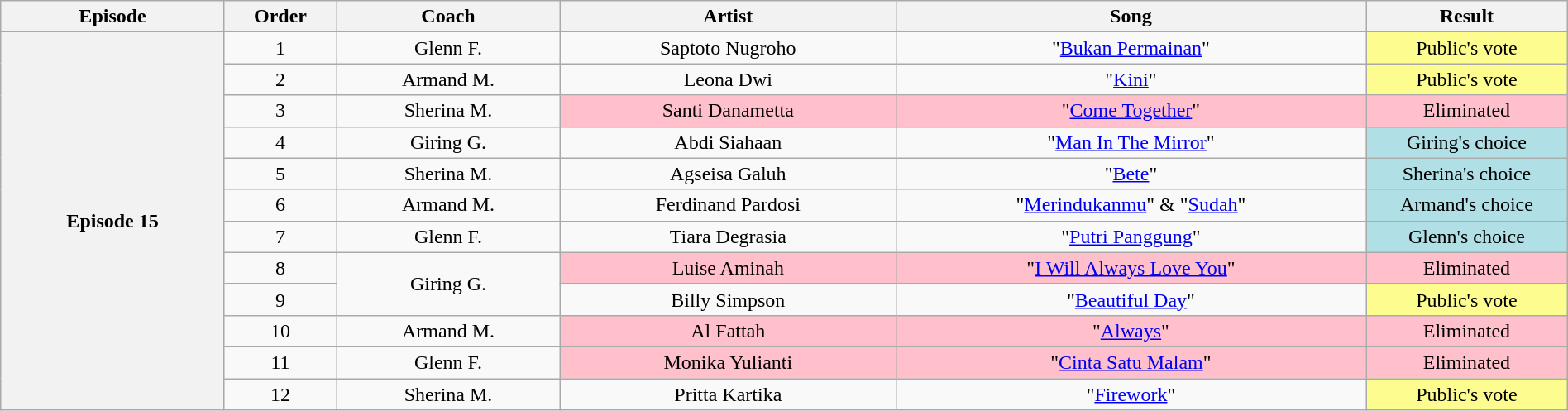<table class="wikitable" style="text-align:center; width:100%;">
<tr>
<th style="width:10%;">Episode</th>
<th style="width:5%;">Order</th>
<th style="width:10%;">Coach</th>
<th style="width:15%;">Artist</th>
<th style="width:21%;">Song</th>
<th style="width:09%;">Result</th>
</tr>
<tr>
<th rowspan="16" scope="row">Episode 15<br><small></small></th>
</tr>
<tr>
<td>1</td>
<td>Glenn F.</td>
<td>Saptoto Nugroho</td>
<td>"<a href='#'>Bukan Permainan</a>"</td>
<td style="background:#fdfc8f;">Public's vote</td>
</tr>
<tr>
<td>2</td>
<td>Armand M.</td>
<td>Leona Dwi</td>
<td>"<a href='#'>Kini</a>"</td>
<td style="background:#fdfc8f;">Public's vote</td>
</tr>
<tr>
<td>3</td>
<td>Sherina M.</td>
<td style="background:pink;">Santi Danametta</td>
<td style="background:pink;">"<a href='#'>Come Together</a>"</td>
<td style="background:pink;">Eliminated</td>
</tr>
<tr>
<td>4</td>
<td>Giring G.</td>
<td>Abdi Siahaan</td>
<td>"<a href='#'>Man In The Mirror</a>"</td>
<td style="background:#B0E0E6;">Giring's choice</td>
</tr>
<tr>
<td>5</td>
<td>Sherina M.</td>
<td>Agseisa Galuh</td>
<td>"<a href='#'>Bete</a>"</td>
<td style="background:#B0E0E6;">Sherina's choice</td>
</tr>
<tr>
<td>6</td>
<td>Armand M.</td>
<td>Ferdinand Pardosi</td>
<td>"<a href='#'>Merindukanmu</a>" & "<a href='#'>Sudah</a>"</td>
<td style="background:#B0E0E6;">Armand's choice</td>
</tr>
<tr>
<td>7</td>
<td>Glenn F.</td>
<td>Tiara Degrasia</td>
<td>"<a href='#'>Putri Panggung</a>"</td>
<td style="background:#B0E0E6;">Glenn's choice</td>
</tr>
<tr>
<td>8</td>
<td rowspan="2">Giring G.</td>
<td style="background:pink;">Luise Aminah</td>
<td style="background:pink;">"<a href='#'>I Will Always Love You</a>"</td>
<td style="background:pink;">Eliminated</td>
</tr>
<tr>
<td>9</td>
<td>Billy Simpson</td>
<td>"<a href='#'>Beautiful Day</a>"</td>
<td style="background:#fdfc8f;">Public's vote</td>
</tr>
<tr>
<td>10</td>
<td>Armand M.</td>
<td style="background:pink;">Al Fattah</td>
<td style="background:pink;">"<a href='#'>Always</a>"</td>
<td style="background:pink;">Eliminated</td>
</tr>
<tr>
<td>11</td>
<td>Glenn F.</td>
<td style="background:pink;">Monika Yulianti</td>
<td style="background:pink;">"<a href='#'>Cinta Satu Malam</a>"</td>
<td style="background:pink;">Eliminated</td>
</tr>
<tr>
<td>12</td>
<td>Sherina M.</td>
<td>Pritta Kartika</td>
<td>"<a href='#'>Firework</a>"</td>
<td style="background:#fdfc8f;">Public's vote</td>
</tr>
</table>
